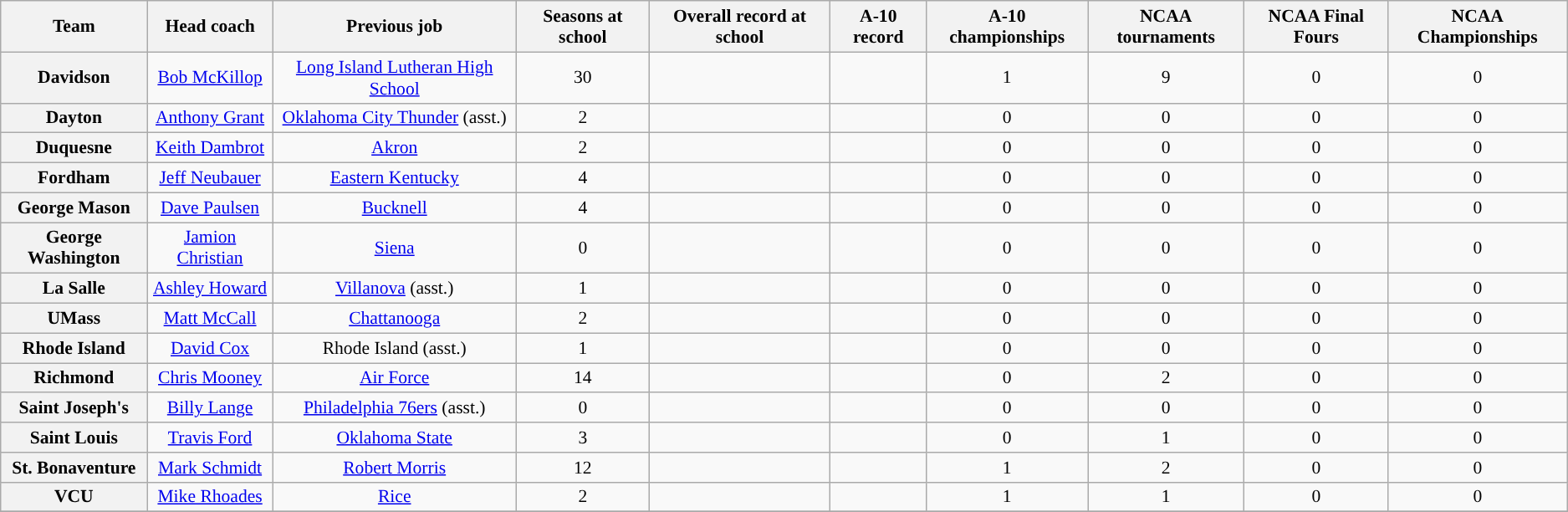<table class="wikitable sortable" style="text-align: center;font-size:90%;">
<tr>
<th width="110">Team</th>
<th>Head coach</th>
<th>Previous job</th>
<th>Seasons at school</th>
<th>Overall record at school</th>
<th>A-10 record</th>
<th>A-10 championships</th>
<th>NCAA tournaments</th>
<th>NCAA Final Fours</th>
<th>NCAA Championships</th>
</tr>
<tr>
<th style=>Davidson</th>
<td><a href='#'>Bob McKillop</a></td>
<td><a href='#'>Long Island Lutheran High School</a></td>
<td>30</td>
<td></td>
<td></td>
<td>1</td>
<td>9</td>
<td>0</td>
<td>0</td>
</tr>
<tr>
<th style="background:#">Dayton</th>
<td><a href='#'>Anthony Grant</a></td>
<td><a href='#'>Oklahoma City Thunder</a> (asst.)</td>
<td>2</td>
<td></td>
<td></td>
<td>0</td>
<td>0</td>
<td>0</td>
<td>0</td>
</tr>
<tr>
<th style=>Duquesne</th>
<td><a href='#'>Keith Dambrot</a></td>
<td><a href='#'>Akron</a></td>
<td>2</td>
<td></td>
<td></td>
<td>0</td>
<td>0</td>
<td>0</td>
<td>0</td>
</tr>
<tr>
<th style=>Fordham</th>
<td><a href='#'>Jeff Neubauer</a></td>
<td><a href='#'>Eastern Kentucky</a></td>
<td>4</td>
<td></td>
<td></td>
<td>0</td>
<td>0</td>
<td>0</td>
<td>0</td>
</tr>
<tr>
<th style=>George Mason</th>
<td><a href='#'>Dave Paulsen</a></td>
<td><a href='#'>Bucknell</a></td>
<td>4</td>
<td></td>
<td></td>
<td>0</td>
<td>0</td>
<td>0</td>
<td>0</td>
</tr>
<tr>
<th style=>George Washington</th>
<td><a href='#'>Jamion Christian</a></td>
<td><a href='#'>Siena</a></td>
<td>0</td>
<td></td>
<td></td>
<td>0</td>
<td>0</td>
<td>0</td>
<td>0</td>
</tr>
<tr>
<th style=>La Salle</th>
<td><a href='#'>Ashley Howard</a></td>
<td><a href='#'>Villanova</a> (asst.)</td>
<td>1</td>
<td></td>
<td></td>
<td>0</td>
<td>0</td>
<td>0</td>
<td>0</td>
</tr>
<tr>
<th style=>UMass</th>
<td><a href='#'>Matt McCall</a></td>
<td><a href='#'>Chattanooga</a></td>
<td>2</td>
<td></td>
<td></td>
<td>0</td>
<td>0</td>
<td>0</td>
<td>0</td>
</tr>
<tr>
<th style=>Rhode Island</th>
<td><a href='#'>David Cox</a></td>
<td>Rhode Island (asst.)</td>
<td>1</td>
<td></td>
<td></td>
<td>0</td>
<td>0</td>
<td>0</td>
<td>0</td>
</tr>
<tr>
<th style=>Richmond</th>
<td><a href='#'>Chris Mooney</a></td>
<td><a href='#'>Air Force</a></td>
<td>14</td>
<td></td>
<td></td>
<td>0</td>
<td>2</td>
<td>0</td>
<td>0</td>
</tr>
<tr>
<th style=>Saint Joseph's</th>
<td><a href='#'>Billy Lange</a></td>
<td><a href='#'>Philadelphia 76ers</a> (asst.)</td>
<td>0</td>
<td></td>
<td></td>
<td>0</td>
<td>0</td>
<td>0</td>
<td>0</td>
</tr>
<tr>
<th style=>Saint Louis</th>
<td><a href='#'>Travis Ford</a></td>
<td><a href='#'>Oklahoma State</a></td>
<td>3</td>
<td></td>
<td></td>
<td>0</td>
<td>1</td>
<td>0</td>
<td>0</td>
</tr>
<tr>
<th style=>St. Bonaventure</th>
<td><a href='#'>Mark Schmidt</a></td>
<td><a href='#'>Robert Morris</a></td>
<td>12</td>
<td></td>
<td></td>
<td>1</td>
<td>2</td>
<td>0</td>
<td>0</td>
</tr>
<tr>
<th style=>VCU</th>
<td><a href='#'>Mike Rhoades</a></td>
<td><a href='#'>Rice</a></td>
<td>2</td>
<td></td>
<td></td>
<td>1</td>
<td>1</td>
<td>0</td>
<td>0</td>
</tr>
<tr>
</tr>
</table>
